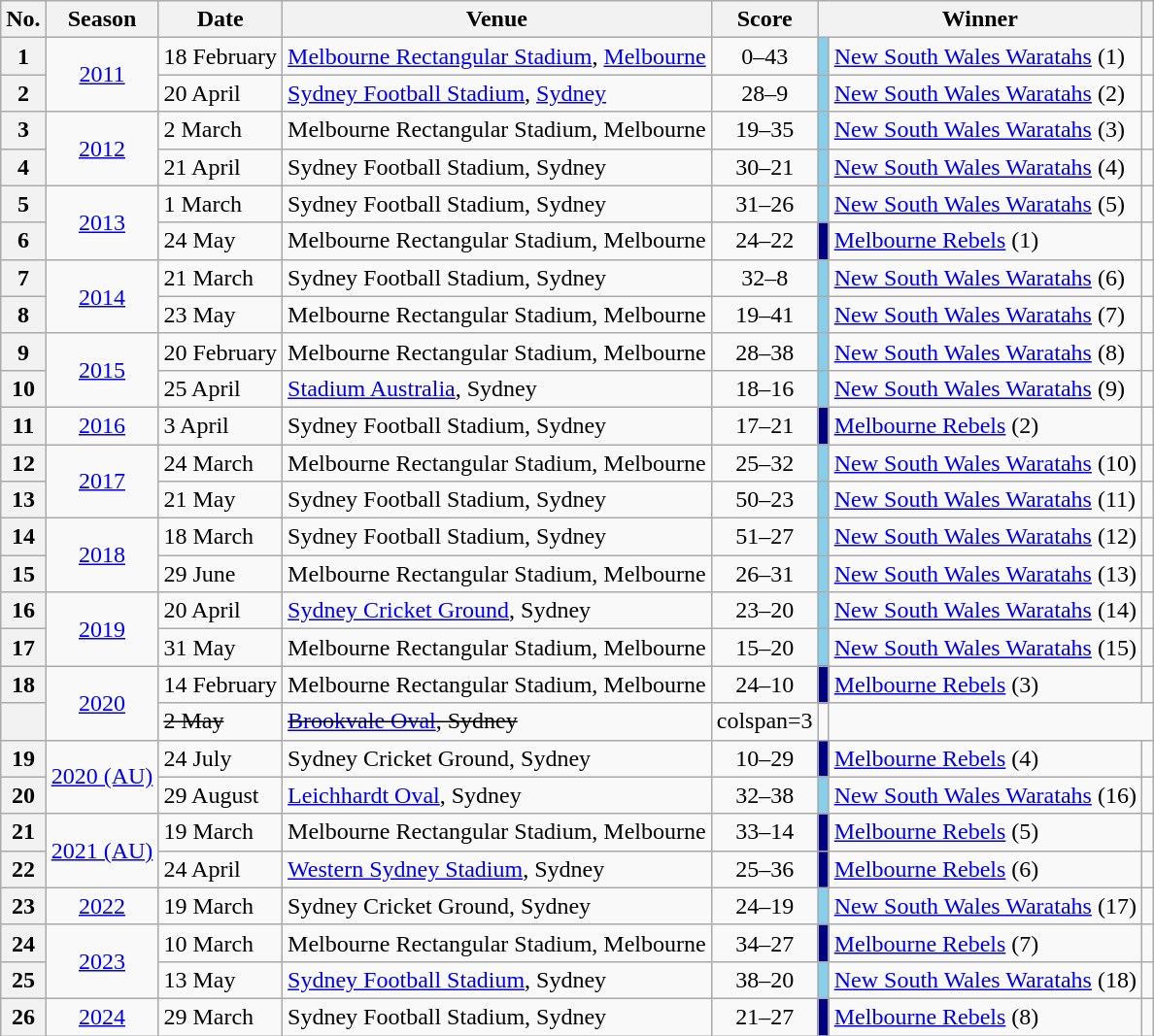<table class="wikitable">
<tr>
<th>No.</th>
<th>Season</th>
<th>Date</th>
<th>Venue</th>
<th>Score</th>
<th colspan=2>Winner</th>
<th></th>
</tr>
<tr>
<th>1</th>
<td rowspan=2 align=center><a href='#'>2011</a></td>
<td>18 February</td>
<td><a href='#'>Melbourne Rectangular Stadium</a>, <a href='#'>Melbourne</a></td>
<td align=center>0–43</td>
<td bgcolor=#87CEEB></td>
<td> <a href='#'>New South Wales Waratahs</a> (1)</td>
<td align=center></td>
</tr>
<tr>
<th>2</th>
<td>20 April</td>
<td><a href='#'>Sydney Football Stadium</a>, <a href='#'>Sydney</a></td>
<td align=center>28–9</td>
<td bgcolor=#87CEEB></td>
<td> <a href='#'>New South Wales Waratahs</a> (2)</td>
<td align=center></td>
</tr>
<tr>
<th>3</th>
<td rowspan=2 align=center><a href='#'>2012</a></td>
<td>2 March</td>
<td>Melbourne Rectangular Stadium, Melbourne</td>
<td align=center>19–35</td>
<td bgcolor=#87CEEB></td>
<td> <a href='#'>New South Wales Waratahs</a> (3)</td>
<td align=center></td>
</tr>
<tr>
<th>4</th>
<td>21 April</td>
<td>Sydney Football Stadium, Sydney</td>
<td align=center>30–21</td>
<td bgcolor=#87CEEB></td>
<td> <a href='#'>New South Wales Waratahs</a> (4)</td>
<td align=center></td>
</tr>
<tr>
<th>5</th>
<td rowspan=2 align=center><a href='#'>2013</a></td>
<td>1 March</td>
<td>Sydney Football Stadium, Sydney</td>
<td align=center>31–26</td>
<td bgcolor=#87CEEB></td>
<td> <a href='#'>New South Wales Waratahs</a> (5)</td>
<td align=center></td>
</tr>
<tr>
<th>6</th>
<td>24 May</td>
<td>Melbourne Rectangular Stadium, Melbourne</td>
<td align=center>24–22</td>
<td bgcolor=#000080></td>
<td> <a href='#'>Melbourne Rebels</a> (1)</td>
<td align=center></td>
</tr>
<tr>
<th>7</th>
<td rowspan=2 align=center><a href='#'>2014</a></td>
<td>21 March</td>
<td>Sydney Football Stadium, Sydney</td>
<td align=center>32–8</td>
<td bgcolor=#87CEEB></td>
<td> <a href='#'>New South Wales Waratahs</a> (6)</td>
<td align=center></td>
</tr>
<tr>
<th>8</th>
<td>23 May</td>
<td>Melbourne Rectangular Stadium, Melbourne</td>
<td align=center>19–41</td>
<td bgcolor=#87CEEB></td>
<td> <a href='#'>New South Wales Waratahs</a> (7)</td>
<td align=center></td>
</tr>
<tr>
<th>9</th>
<td rowspan=2 align=center><a href='#'>2015</a></td>
<td>20 February</td>
<td>Melbourne Rectangular Stadium, Melbourne</td>
<td align=center>28–38</td>
<td bgcolor=#87CEEB></td>
<td> <a href='#'>New South Wales Waratahs</a> (8)</td>
<td align=center></td>
</tr>
<tr>
<th>10</th>
<td>25 April</td>
<td><a href='#'>Stadium Australia</a>, Sydney</td>
<td align=center>18–16</td>
<td bgcolor=#87CEEB></td>
<td> <a href='#'>New South Wales Waratahs</a> (9)</td>
<td align=center></td>
</tr>
<tr>
<th>11</th>
<td align=center><a href='#'>2016</a></td>
<td>3 April</td>
<td>Sydney Football Stadium, Sydney</td>
<td align=center>17–21</td>
<td bgcolor=#000080></td>
<td> <a href='#'>Melbourne Rebels</a> (2)</td>
<td align=center></td>
</tr>
<tr>
<th>12</th>
<td rowspan=2 align=center><a href='#'>2017</a></td>
<td>24 March</td>
<td>Melbourne Rectangular Stadium, Melbourne</td>
<td align=center>25–32</td>
<td bgcolor=#87CEEB></td>
<td> <a href='#'>New South Wales Waratahs</a> (10)</td>
<td align=center></td>
</tr>
<tr>
<th>13</th>
<td>21 May</td>
<td>Sydney Football Stadium, Sydney</td>
<td align=center>50–23</td>
<td bgcolor=#87CEEB></td>
<td> <a href='#'>New South Wales Waratahs</a> (11)</td>
<td align=center></td>
</tr>
<tr>
<th>14</th>
<td rowspan=2 align=center><a href='#'>2018</a></td>
<td>18 March</td>
<td>Sydney Football Stadium, Sydney</td>
<td align=center>51–27</td>
<td bgcolor=#87CEEB></td>
<td> <a href='#'>New South Wales Waratahs</a> (12)</td>
<td align=center></td>
</tr>
<tr>
<th>15</th>
<td>29 June</td>
<td>Melbourne Rectangular Stadium, Melbourne</td>
<td align=center>26–31</td>
<td bgcolor=#87CEEB></td>
<td> <a href='#'>New South Wales Waratahs</a> (13)</td>
<td align=center></td>
</tr>
<tr>
<th>16</th>
<td rowspan=2 align=center><a href='#'>2019</a></td>
<td>20 April</td>
<td><a href='#'>Sydney Cricket Ground</a>, Sydney</td>
<td align=center>23–20</td>
<td bgcolor=#87CEEB></td>
<td> <a href='#'>New South Wales Waratahs</a> (14)</td>
<td align=center></td>
</tr>
<tr>
<th>17</th>
<td>31 May</td>
<td>Melbourne Rectangular Stadium, Melbourne</td>
<td align=center>15–20</td>
<td bgcolor=#87CEEB></td>
<td> <a href='#'>New South Wales Waratahs</a> (15)</td>
<td align=center></td>
</tr>
<tr>
<th>18</th>
<td rowspan=2 align=center><a href='#'>2020</a></td>
<td>14 February</td>
<td>Melbourne Rectangular Stadium, Melbourne</td>
<td align=center>24–10</td>
<td bgcolor=#000080></td>
<td> <a href='#'>Melbourne Rebels</a> (3)</td>
<td align=center></td>
</tr>
<tr>
<th></th>
<td><s>2 May</s></td>
<td><s><a href='#'>Brookvale Oval</a>, Sydney</s></td>
<td>colspan=3 </td>
<td align=center></td>
</tr>
<tr>
<th>19</th>
<td rowspan=2 align=center><a href='#'>2020 (AU)</a></td>
<td>24 July</td>
<td>Sydney Cricket Ground, Sydney</td>
<td align=center>10–29</td>
<td bgcolor=#000080></td>
<td> <a href='#'>Melbourne Rebels</a> (4)</td>
<td align=center></td>
</tr>
<tr>
<th>20</th>
<td>29 August</td>
<td><a href='#'>Leichhardt Oval</a>, Sydney</td>
<td align=center>32–38</td>
<td bgcolor=#87CEEB></td>
<td> <a href='#'>New South Wales Waratahs</a> (16)</td>
<td align=center></td>
</tr>
<tr>
<th>21</th>
<td rowspan=2 align=center><a href='#'>2021 (AU)</a></td>
<td>19 March</td>
<td>Melbourne Rectangular Stadium, Melbourne</td>
<td align=center>33–14</td>
<td bgcolor=#000080></td>
<td> <a href='#'>Melbourne Rebels</a> (5)</td>
<td align=center></td>
</tr>
<tr>
<th>22</th>
<td>24 April</td>
<td><a href='#'>Western Sydney Stadium</a>, Sydney</td>
<td align=center>25–36</td>
<td bgcolor=#000080></td>
<td> <a href='#'>Melbourne Rebels</a> (6)</td>
<td align=center></td>
</tr>
<tr>
<th>23</th>
<td align=center><a href='#'>2022</a></td>
<td>19 March</td>
<td>Sydney Cricket Ground, Sydney</td>
<td align=center>24–19</td>
<td bgcolor=#87CEEB></td>
<td> <a href='#'>New South Wales Waratahs</a> (17)</td>
<td align=center></td>
</tr>
<tr>
<th>24</th>
<td rowspan=2 align=center><a href='#'>2023</a></td>
<td>10 March</td>
<td>Melbourne Rectangular Stadium, Melbourne</td>
<td align=center>34–27</td>
<td bgcolor=#000080></td>
<td> <a href='#'>Melbourne Rebels</a> (7)</td>
<td align=center></td>
</tr>
<tr>
<th>25</th>
<td>13 May</td>
<td><a href='#'>Sydney Football Stadium</a>, Sydney</td>
<td align=center>38–20</td>
<td bgcolor=#87CEEB></td>
<td> <a href='#'>New South Wales Waratahs</a> (18)</td>
<td align=center></td>
</tr>
<tr>
<th>26</th>
<td align=center><a href='#'>2024</a></td>
<td>29 March</td>
<td>Sydney Football Stadium, Sydney</td>
<td align=center>21–27</td>
<td bgcolor=#000080></td>
<td> <a href='#'>Melbourne Rebels</a> (8)</td>
<td align=center></td>
</tr>
</table>
